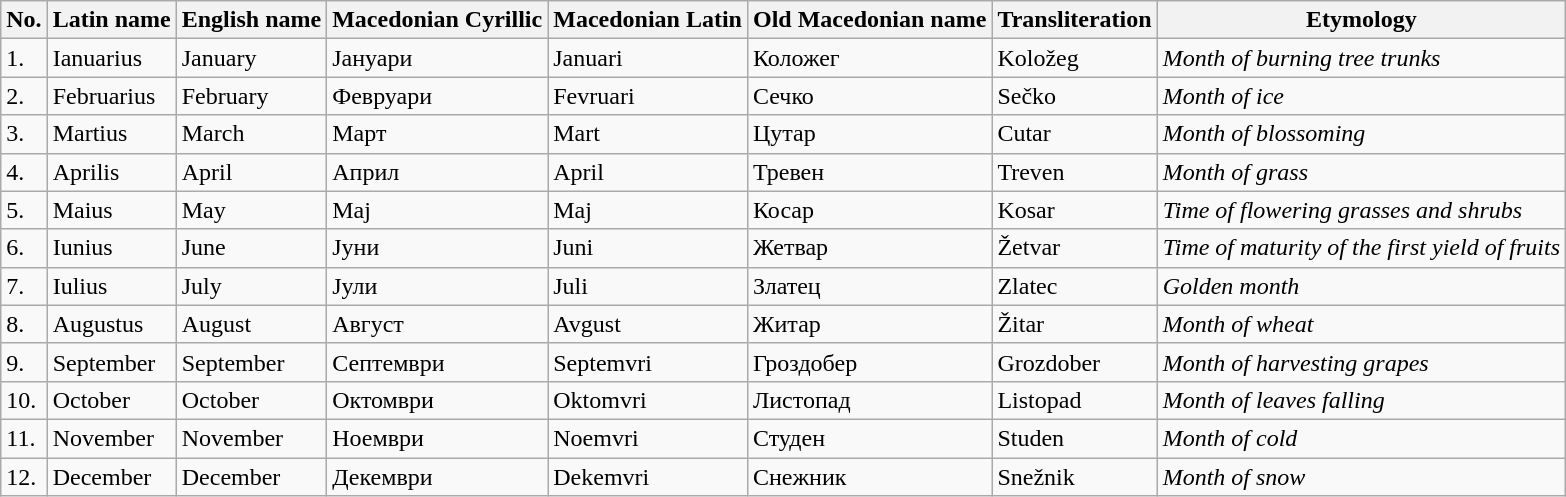<table class="wikitable">
<tr>
<th>No.</th>
<th>Latin name</th>
<th>English name</th>
<th>Macedonian Cyrillic</th>
<th>Macedonian Latin</th>
<th>Old Macedonian name</th>
<th>Transliteration</th>
<th>Etymology</th>
</tr>
<tr>
<td>1.</td>
<td>Ianuarius</td>
<td>January</td>
<td>Јануари</td>
<td>Januari</td>
<td>Коложег</td>
<td>Koložeg</td>
<td><em>Month of burning tree trunks</em></td>
</tr>
<tr>
<td>2.</td>
<td>Februarius</td>
<td>February</td>
<td>Февруари</td>
<td>Fevruari</td>
<td>Сечко</td>
<td>Sečko</td>
<td><em>Month of ice</em></td>
</tr>
<tr>
<td>3.</td>
<td>Martius</td>
<td>March</td>
<td>Март</td>
<td>Mart</td>
<td>Цутар</td>
<td>Cutar</td>
<td><em>Month of blossoming</em></td>
</tr>
<tr>
<td>4.</td>
<td>Aprilis</td>
<td>April</td>
<td>Април</td>
<td>April</td>
<td>Тревен</td>
<td>Treven</td>
<td><em>Month of grass</em></td>
</tr>
<tr>
<td>5.</td>
<td>Maius</td>
<td>May</td>
<td>Мај</td>
<td>Maj</td>
<td>Косар</td>
<td>Kosar</td>
<td><em>Time of flowering grasses and shrubs</em></td>
</tr>
<tr>
<td>6.</td>
<td>Iunius</td>
<td>June</td>
<td>Јуни</td>
<td>Juni</td>
<td>Жетвар</td>
<td>Žetvar</td>
<td><em>Time of maturity of the first yield of fruits</em></td>
</tr>
<tr>
<td>7.</td>
<td>Iulius</td>
<td>July</td>
<td>Јули</td>
<td>Juli</td>
<td>Златец</td>
<td>Zlatec</td>
<td><em>Golden month</em></td>
</tr>
<tr>
<td>8.</td>
<td>Augustus</td>
<td>August</td>
<td>Август</td>
<td>Avgust</td>
<td>Житар</td>
<td>Žitar</td>
<td><em>Month of wheat</em></td>
</tr>
<tr>
<td>9.</td>
<td>September</td>
<td>September</td>
<td>Септември</td>
<td>Septemvri</td>
<td>Гроздобер</td>
<td>Grozdober</td>
<td><em>Month of harvesting grapes</em></td>
</tr>
<tr>
<td>10.</td>
<td>October</td>
<td>October</td>
<td>Октомври</td>
<td>Oktomvri</td>
<td>Листопад</td>
<td>Listopad</td>
<td><em>Month of leaves falling</em></td>
</tr>
<tr>
<td>11.</td>
<td>November</td>
<td>November</td>
<td>Ноември</td>
<td>Noemvri</td>
<td>Студен</td>
<td>Studen</td>
<td><em>Month of cold</em></td>
</tr>
<tr>
<td>12.</td>
<td>December</td>
<td>December</td>
<td>Декември</td>
<td>Dekemvri</td>
<td>Снежник</td>
<td>Snežnik</td>
<td><em>Month of snow</em></td>
</tr>
</table>
